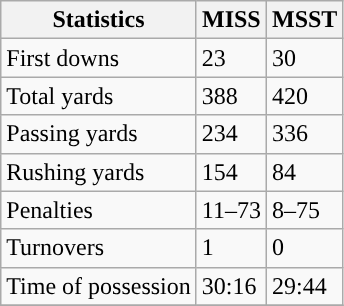<table class="wikitable" style="float: left;">
<tr>
<th>Statistics</th>
<th>MISS</th>
<th>MSST</th>
</tr>
<tr>
<td>First downs</td>
<td>23</td>
<td>30</td>
</tr>
<tr>
<td>Total yards</td>
<td>388</td>
<td>420</td>
</tr>
<tr>
<td>Passing yards</td>
<td>234</td>
<td>336</td>
</tr>
<tr>
<td>Rushing yards</td>
<td>154</td>
<td>84</td>
</tr>
<tr>
<td>Penalties</td>
<td>11–73</td>
<td>8–75</td>
</tr>
<tr>
<td>Turnovers</td>
<td>1</td>
<td>0</td>
</tr>
<tr>
<td>Time of possession</td>
<td>30:16</td>
<td>29:44</td>
</tr>
<tr>
</tr>
</table>
